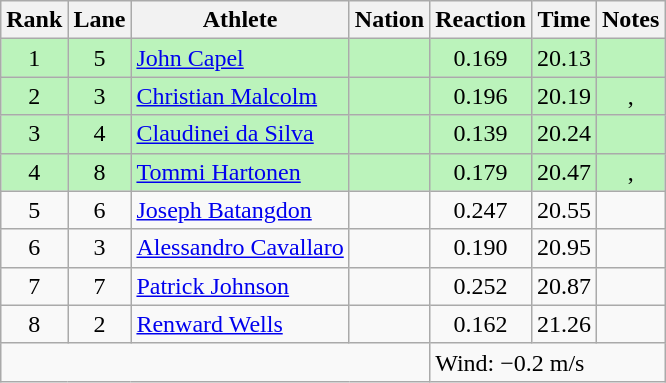<table class="wikitable sortable" style="text-align:center">
<tr>
<th>Rank</th>
<th>Lane</th>
<th>Athlete</th>
<th>Nation</th>
<th>Reaction</th>
<th>Time</th>
<th>Notes</th>
</tr>
<tr bgcolor = "bbf3bb">
<td>1</td>
<td>5</td>
<td align="left"><a href='#'>John Capel</a></td>
<td align="left"></td>
<td>0.169</td>
<td>20.13</td>
<td></td>
</tr>
<tr bgcolor = "bbf3bb">
<td>2</td>
<td>3</td>
<td align="left"><a href='#'>Christian Malcolm</a></td>
<td align="left"></td>
<td>0.196</td>
<td>20.19</td>
<td>, </td>
</tr>
<tr bgcolor = "bbf3bb">
<td>3</td>
<td>4</td>
<td align="left"><a href='#'>Claudinei da Silva</a></td>
<td align="left"></td>
<td>0.139</td>
<td>20.24</td>
<td></td>
</tr>
<tr bgcolor = "bbf3bb">
<td>4</td>
<td>8</td>
<td align="left"><a href='#'>Tommi Hartonen</a></td>
<td align="left"></td>
<td>0.179</td>
<td>20.47</td>
<td>, <strong></strong></td>
</tr>
<tr>
<td>5</td>
<td>6</td>
<td align="left"><a href='#'>Joseph Batangdon</a></td>
<td align="left"></td>
<td>0.247</td>
<td>20.55</td>
<td></td>
</tr>
<tr>
<td>6</td>
<td>3</td>
<td align="left"><a href='#'>Alessandro Cavallaro</a></td>
<td align="left"></td>
<td>0.190</td>
<td>20.95</td>
<td></td>
</tr>
<tr>
<td>7</td>
<td>7</td>
<td align="left"><a href='#'>Patrick Johnson</a></td>
<td align="left"></td>
<td>0.252</td>
<td>20.87</td>
<td></td>
</tr>
<tr>
<td>8</td>
<td>2</td>
<td align="left"><a href='#'>Renward Wells</a></td>
<td align="left"></td>
<td>0.162</td>
<td>21.26</td>
<td></td>
</tr>
<tr class="sortbottom">
<td colspan=4></td>
<td colspan="3" style="text-align:left;">Wind: −0.2 m/s</td>
</tr>
</table>
